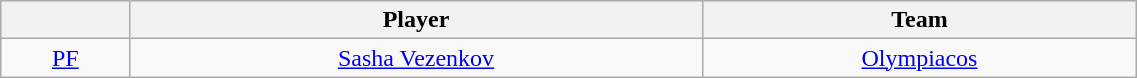<table class="wikitable" style="text-align: center;" width="60%">
<tr>
<th style="text-align:center;"></th>
<th style="text-align:center;">Player</th>
<th style="text-align:center;">Team</th>
</tr>
<tr>
<td style="text-align:center;"><a href='#'>PF</a></td>
<td> <a href='#'>Sasha Vezenkov</a></td>
<td><a href='#'>Olympiacos</a></td>
</tr>
</table>
